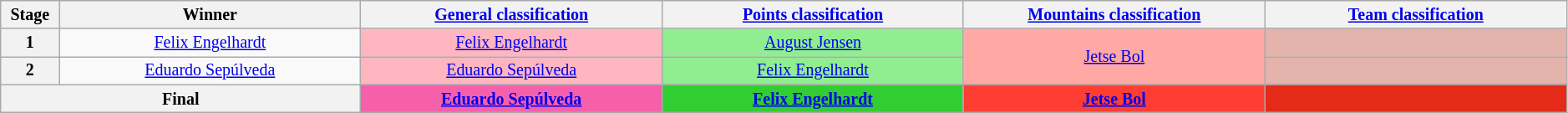<table class="wikitable" style="text-align: center; font-size:smaller;">
<tr style="background:#efefef;">
<th scope="col" style="width:2%;">Stage</th>
<th scope="col" style="width:14%;">Winner</th>
<th scope="col" style="width:14%;"><a href='#'>General classification</a><br></th>
<th scope="col" style="width:14%;"><a href='#'>Points classification</a><br></th>
<th scope="col" style="width:14%;"><a href='#'>Mountains classification</a><br></th>
<th scope="col" style="width:14%;"><a href='#'>Team classification</a><br></th>
</tr>
<tr>
<th>1</th>
<td><a href='#'>Felix Engelhardt</a></td>
<td style="background:lightpink;"><a href='#'>Felix Engelhardt</a></td>
<td style="background:lightgreen;"><a href='#'>August Jensen</a></td>
<td rowspan=2 style="background:#FFA8A4;"><a href='#'>Jetse Bol</a></td>
<td style="background:#E4B3AB;"></td>
</tr>
<tr>
<th>2</th>
<td><a href='#'>Eduardo Sepúlveda</a></td>
<td style="background:lightpink;"><a href='#'>Eduardo Sepúlveda</a></td>
<td style="background:lightgreen;"><a href='#'>Felix Engelhardt</a></td>
<td style="background:#E4B3AB;"></td>
</tr>
<tr>
<th colspan="2">Final</th>
<th style="background:#F660AB;"><a href='#'>Eduardo Sepúlveda</a></th>
<th style="background:limegreen;"><a href='#'>Felix Engelhardt</a></th>
<th style="background:#FF3E33;"><a href='#'>Jetse Bol</a></th>
<th style="background:#E42A19;"><strong></strong></th>
</tr>
</table>
